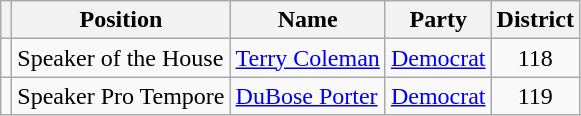<table class="wikitable">
<tr>
<th></th>
<th>Position</th>
<th>Name</th>
<th>Party</th>
<th>District</th>
</tr>
<tr>
<td></td>
<td>Speaker of the House</td>
<td><a href='#'>Terry Coleman</a></td>
<td><a href='#'>Democrat</a></td>
<td align=center>118</td>
</tr>
<tr>
<td></td>
<td>Speaker Pro Tempore</td>
<td><a href='#'>DuBose Porter</a></td>
<td><a href='#'>Democrat</a></td>
<td align=center>119</td>
</tr>
</table>
